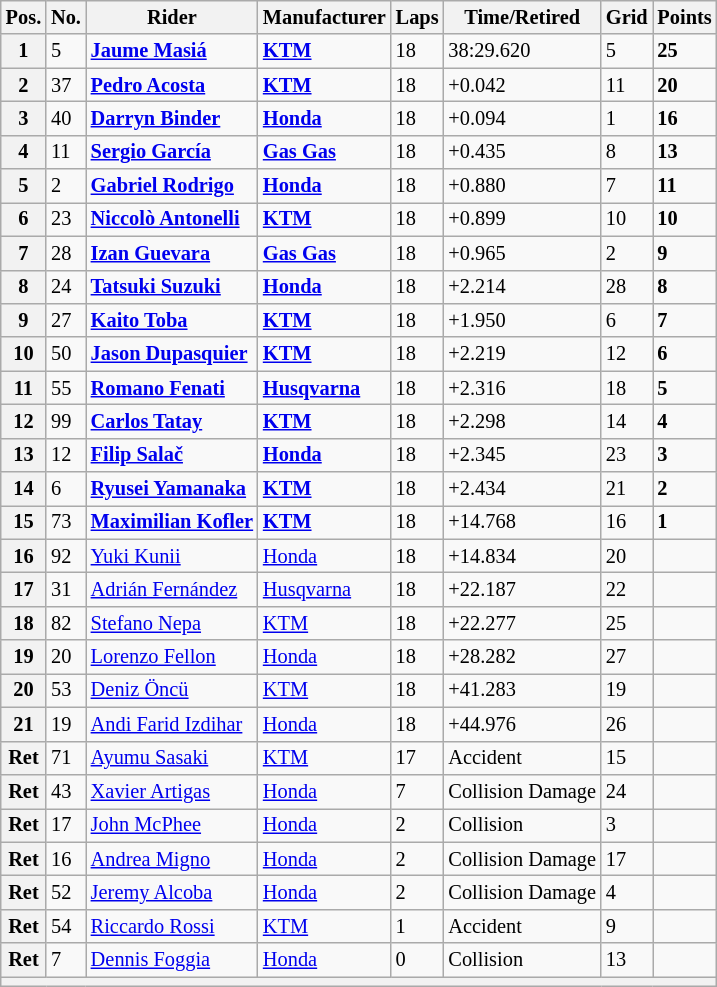<table class="wikitable" style="font-size: 85%;">
<tr>
<th>Pos.</th>
<th>No.</th>
<th>Rider</th>
<th>Manufacturer</th>
<th>Laps</th>
<th>Time/Retired</th>
<th>Grid</th>
<th>Points</th>
</tr>
<tr>
<th>1</th>
<td>5</td>
<td> <strong><a href='#'>Jaume Masiá</a></strong></td>
<td><strong><a href='#'>KTM</a></strong></td>
<td>18</td>
<td>38:29.620</td>
<td>5</td>
<td><strong>25</strong></td>
</tr>
<tr>
<th>2</th>
<td>37</td>
<td> <strong><a href='#'>Pedro Acosta</a></strong></td>
<td><strong><a href='#'>KTM</a></strong></td>
<td>18</td>
<td>+0.042</td>
<td>11</td>
<td><strong>20</strong></td>
</tr>
<tr>
<th>3</th>
<td>40</td>
<td> <strong><a href='#'>Darryn Binder</a></strong></td>
<td><strong><a href='#'>Honda</a></strong></td>
<td>18</td>
<td>+0.094</td>
<td>1</td>
<td><strong>16</strong></td>
</tr>
<tr>
<th>4</th>
<td>11</td>
<td> <strong><a href='#'>Sergio García</a></strong></td>
<td><strong><a href='#'>Gas Gas</a></strong></td>
<td>18</td>
<td>+0.435</td>
<td>8</td>
<td><strong>13</strong></td>
</tr>
<tr>
<th>5</th>
<td>2</td>
<td> <strong><a href='#'>Gabriel Rodrigo</a></strong></td>
<td><strong><a href='#'>Honda</a></strong></td>
<td>18</td>
<td>+0.880</td>
<td>7</td>
<td><strong>11</strong></td>
</tr>
<tr>
<th>6</th>
<td>23</td>
<td> <strong><a href='#'>Niccolò Antonelli</a></strong></td>
<td><strong><a href='#'>KTM</a></strong></td>
<td>18</td>
<td>+0.899</td>
<td>10</td>
<td><strong>10</strong></td>
</tr>
<tr>
<th>7</th>
<td>28</td>
<td> <strong><a href='#'>Izan Guevara</a></strong></td>
<td><strong><a href='#'>Gas Gas</a></strong></td>
<td>18</td>
<td>+0.965</td>
<td>2</td>
<td><strong>9</strong></td>
</tr>
<tr>
<th>8</th>
<td>24</td>
<td> <strong><a href='#'>Tatsuki Suzuki</a></strong></td>
<td><strong><a href='#'>Honda</a></strong></td>
<td>18</td>
<td>+2.214</td>
<td>28</td>
<td><strong>8</strong></td>
</tr>
<tr>
<th>9</th>
<td>27</td>
<td> <strong><a href='#'>Kaito Toba</a></strong></td>
<td><strong><a href='#'>KTM</a></strong></td>
<td>18</td>
<td>+1.950</td>
<td>6</td>
<td><strong>7</strong></td>
</tr>
<tr>
<th>10</th>
<td>50</td>
<td> <strong><a href='#'>Jason Dupasquier</a></strong></td>
<td><strong><a href='#'>KTM</a></strong></td>
<td>18</td>
<td>+2.219</td>
<td>12</td>
<td><strong>6</strong></td>
</tr>
<tr>
<th>11</th>
<td>55</td>
<td> <strong><a href='#'>Romano Fenati</a></strong></td>
<td><strong><a href='#'>Husqvarna</a></strong></td>
<td>18</td>
<td>+2.316</td>
<td>18</td>
<td><strong>5</strong></td>
</tr>
<tr>
<th>12</th>
<td>99</td>
<td> <strong><a href='#'>Carlos Tatay</a></strong></td>
<td><strong><a href='#'>KTM</a></strong></td>
<td>18</td>
<td>+2.298</td>
<td>14</td>
<td><strong>4</strong></td>
</tr>
<tr>
<th>13</th>
<td>12</td>
<td> <strong><a href='#'>Filip Salač</a></strong></td>
<td><strong><a href='#'>Honda</a></strong></td>
<td>18</td>
<td>+2.345</td>
<td>23</td>
<td><strong>3</strong></td>
</tr>
<tr>
<th>14</th>
<td>6</td>
<td> <strong><a href='#'>Ryusei Yamanaka</a></strong></td>
<td><strong><a href='#'>KTM</a></strong></td>
<td>18</td>
<td>+2.434</td>
<td>21</td>
<td><strong>2</strong></td>
</tr>
<tr>
<th>15</th>
<td>73</td>
<td> <strong><a href='#'>Maximilian Kofler</a></strong></td>
<td><strong><a href='#'>KTM</a></strong></td>
<td>18</td>
<td>+14.768</td>
<td>16</td>
<td><strong>1</strong></td>
</tr>
<tr>
<th>16</th>
<td>92</td>
<td> <a href='#'>Yuki Kunii</a></td>
<td><a href='#'>Honda</a></td>
<td>18</td>
<td>+14.834</td>
<td>20</td>
<td></td>
</tr>
<tr>
<th>17</th>
<td>31</td>
<td> <a href='#'>Adrián Fernández</a></td>
<td><a href='#'>Husqvarna</a></td>
<td>18</td>
<td>+22.187</td>
<td>22</td>
<td></td>
</tr>
<tr>
<th>18</th>
<td>82</td>
<td> <a href='#'>Stefano Nepa</a></td>
<td><a href='#'>KTM</a></td>
<td>18</td>
<td>+22.277</td>
<td>25</td>
<td></td>
</tr>
<tr>
<th>19</th>
<td>20</td>
<td> <a href='#'>Lorenzo Fellon</a></td>
<td><a href='#'>Honda</a></td>
<td>18</td>
<td>+28.282</td>
<td>27</td>
<td></td>
</tr>
<tr>
<th>20</th>
<td>53</td>
<td> <a href='#'>Deniz Öncü</a></td>
<td><a href='#'>KTM</a></td>
<td>18</td>
<td>+41.283</td>
<td>19</td>
<td></td>
</tr>
<tr>
<th>21</th>
<td>19</td>
<td> <a href='#'>Andi Farid Izdihar</a></td>
<td><a href='#'>Honda</a></td>
<td>18</td>
<td>+44.976</td>
<td>26</td>
<td></td>
</tr>
<tr>
<th>Ret</th>
<td>71</td>
<td> <a href='#'>Ayumu Sasaki</a></td>
<td><a href='#'>KTM</a></td>
<td>17</td>
<td>Accident</td>
<td>15</td>
<td></td>
</tr>
<tr>
<th>Ret</th>
<td>43</td>
<td> <a href='#'>Xavier Artigas</a></td>
<td><a href='#'>Honda</a></td>
<td>7</td>
<td>Collision Damage</td>
<td>24</td>
<td></td>
</tr>
<tr>
<th>Ret</th>
<td>17</td>
<td> <a href='#'>John McPhee</a></td>
<td><a href='#'>Honda</a></td>
<td>2</td>
<td>Collision</td>
<td>3</td>
<td></td>
</tr>
<tr>
<th>Ret</th>
<td>16</td>
<td> <a href='#'>Andrea Migno</a></td>
<td><a href='#'>Honda</a></td>
<td>2</td>
<td>Collision Damage</td>
<td>17</td>
<td></td>
</tr>
<tr>
<th>Ret</th>
<td>52</td>
<td> <a href='#'>Jeremy Alcoba</a></td>
<td><a href='#'>Honda</a></td>
<td>2</td>
<td>Collision Damage</td>
<td>4</td>
<td></td>
</tr>
<tr>
<th>Ret</th>
<td>54</td>
<td> <a href='#'>Riccardo Rossi</a></td>
<td><a href='#'>KTM</a></td>
<td>1</td>
<td>Accident</td>
<td>9</td>
<td></td>
</tr>
<tr>
<th>Ret</th>
<td>7</td>
<td> <a href='#'>Dennis Foggia</a></td>
<td><a href='#'>Honda</a></td>
<td>0</td>
<td>Collision</td>
<td>13</td>
<td></td>
</tr>
<tr>
<th colspan=8></th>
</tr>
</table>
